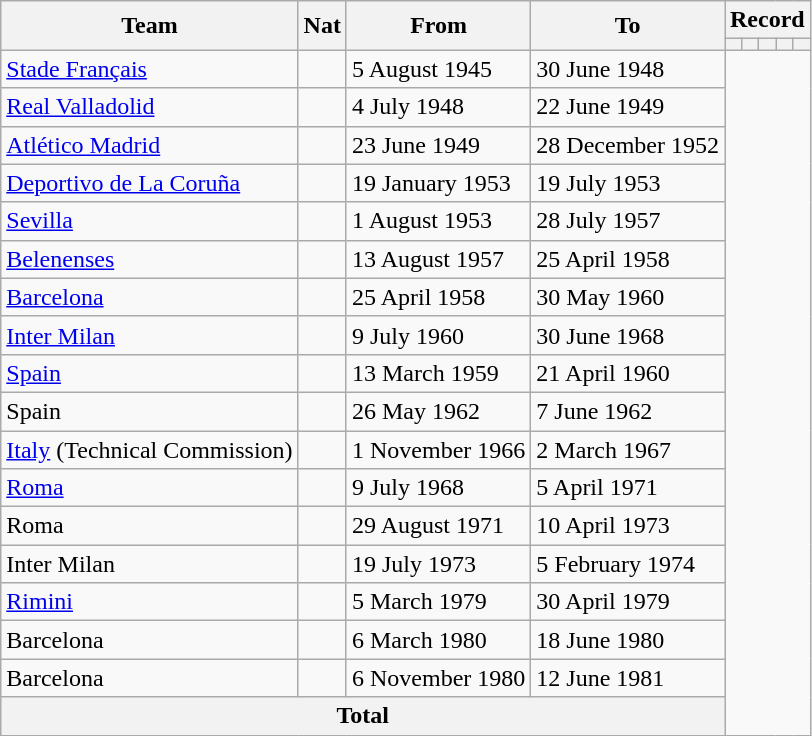<table class="wikitable" style="text-align:center">
<tr>
<th rowspan="2">Team</th>
<th rowspan="2">Nat</th>
<th rowspan="2">From</th>
<th rowspan="2">To</th>
<th colspan="8">Record</th>
</tr>
<tr>
<th></th>
<th></th>
<th></th>
<th></th>
<th></th>
</tr>
<tr>
<td align=left><a href='#'>Stade Français</a></td>
<td></td>
<td align=left>5 August 1945</td>
<td align=left>30 June 1948<br></td>
</tr>
<tr>
<td align=left><a href='#'>Real Valladolid</a></td>
<td></td>
<td align=left>4 July 1948</td>
<td align=left>22 June 1949<br></td>
</tr>
<tr>
<td align=left><a href='#'>Atlético Madrid</a></td>
<td></td>
<td align=left>23 June 1949</td>
<td align=left>28 December 1952<br></td>
</tr>
<tr>
<td align=left><a href='#'>Deportivo de La Coruña</a></td>
<td></td>
<td align=left>19 January 1953</td>
<td align=left>19 July 1953<br></td>
</tr>
<tr>
<td align=left><a href='#'>Sevilla</a></td>
<td></td>
<td align=left>1 August 1953</td>
<td align=left>28 July 1957<br></td>
</tr>
<tr>
<td align=left><a href='#'>Belenenses</a></td>
<td></td>
<td align=left>13 August 1957</td>
<td align=left>25 April 1958<br></td>
</tr>
<tr>
<td align=left><a href='#'>Barcelona</a></td>
<td></td>
<td align=left>25 April 1958</td>
<td align=left>30 May 1960<br></td>
</tr>
<tr>
<td align=left><a href='#'>Inter Milan</a></td>
<td></td>
<td align=left>9 July 1960</td>
<td align=left>30 June 1968<br></td>
</tr>
<tr>
<td align=left><a href='#'>Spain</a></td>
<td></td>
<td align=left>13 March 1959</td>
<td align=left>21 April 1960<br></td>
</tr>
<tr>
<td align=left>Spain</td>
<td></td>
<td align=left>26 May 1962</td>
<td align=left>7 June 1962<br></td>
</tr>
<tr>
<td align=left><a href='#'>Italy</a> (Technical Commission)</td>
<td></td>
<td align=left>1 November 1966</td>
<td align=left>2 March 1967<br></td>
</tr>
<tr>
<td align=left><a href='#'>Roma</a></td>
<td></td>
<td align=left>9 July 1968</td>
<td align=left>5 April 1971<br></td>
</tr>
<tr>
<td align=left>Roma</td>
<td></td>
<td align=left>29 August 1971</td>
<td align=left>10 April 1973<br></td>
</tr>
<tr>
<td align=left>Inter Milan</td>
<td></td>
<td align=left>19 July 1973</td>
<td align=left>5 February 1974<br></td>
</tr>
<tr>
<td align=left><a href='#'>Rimini</a></td>
<td></td>
<td align=left>5 March 1979</td>
<td align=left>30 April 1979<br></td>
</tr>
<tr>
<td align=left>Barcelona</td>
<td></td>
<td align=left>6 March 1980</td>
<td align=left>18 June 1980<br></td>
</tr>
<tr>
<td align=left>Barcelona</td>
<td></td>
<td align=left>6 November 1980</td>
<td align=left>12 June 1981<br></td>
</tr>
<tr>
<th colspan="4">Total<br></th>
</tr>
</table>
